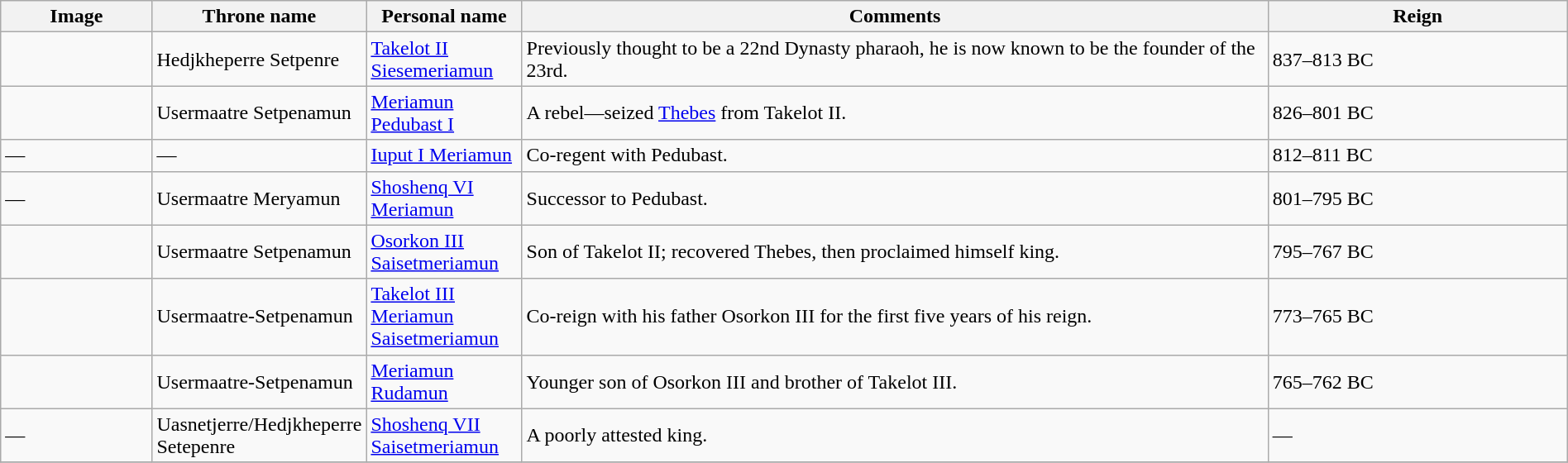<table class="wikitable" width="100%">
<tr>
<th width="10%">Image</th>
<th width="10%">Throne name</th>
<th width="10%">Personal name</th>
<th width="50%">Comments</th>
<th width="20%">Reign</th>
</tr>
<tr>
<td></td>
<td>Hedjkheperre Setpenre</td>
<td><a href='#'>Takelot II Siesemeriamun</a></td>
<td>Previously thought to be a 22nd Dynasty pharaoh, he is now known to be the founder of the 23rd.</td>
<td>837–813 BC</td>
</tr>
<tr>
<td></td>
<td>Usermaatre Setpenamun</td>
<td><a href='#'>Meriamun Pedubast I</a></td>
<td>A rebel—seized <a href='#'>Thebes</a> from Takelot II.</td>
<td>826–801 BC</td>
</tr>
<tr>
<td>—</td>
<td>—</td>
<td><a href='#'>Iuput I Meriamun</a></td>
<td>Co-regent with Pedubast.</td>
<td>812–811 BC</td>
</tr>
<tr>
<td>—</td>
<td>Usermaatre Meryamun</td>
<td><a href='#'>Shoshenq VI Meriamun</a></td>
<td>Successor to Pedubast.</td>
<td>801–795 BC</td>
</tr>
<tr>
<td></td>
<td>Usermaatre Setpenamun</td>
<td><a href='#'>Osorkon III Saisetmeriamun</a></td>
<td>Son of Takelot II; recovered Thebes, then proclaimed himself king.</td>
<td>795–767 BC</td>
</tr>
<tr>
<td></td>
<td>Usermaatre-Setpenamun</td>
<td><a href='#'>Takelot III Meriamun Saisetmeriamun</a></td>
<td>Co-reign with his father Osorkon III for the first five years of his reign.</td>
<td>773–765 BC</td>
</tr>
<tr>
<td></td>
<td>Usermaatre-Setpenamun</td>
<td><a href='#'>Meriamun Rudamun</a></td>
<td>Younger son of Osorkon III and brother of Takelot III.</td>
<td>765–762 BC</td>
</tr>
<tr>
<td>—</td>
<td>Uasnetjerre/Hedjkheperre Setepenre</td>
<td><a href='#'>Shoshenq VII Saisetmeriamun</a></td>
<td>A poorly attested king.</td>
<td>—</td>
</tr>
<tr>
</tr>
</table>
